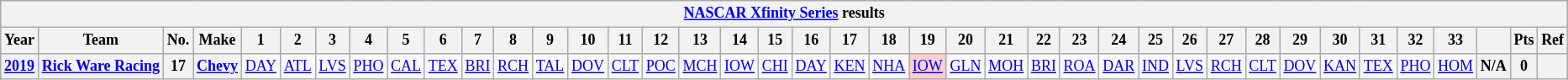<table class="wikitable" style="text-align:center; font-size:75%">
<tr>
<th colspan=42><a href='#'>NASCAR Xfinity Series</a> results</th>
</tr>
<tr>
<th>Year</th>
<th>Team</th>
<th>No.</th>
<th>Make</th>
<th>1</th>
<th>2</th>
<th>3</th>
<th>4</th>
<th>5</th>
<th>6</th>
<th>7</th>
<th>8</th>
<th>9</th>
<th>10</th>
<th>11</th>
<th>12</th>
<th>13</th>
<th>14</th>
<th>15</th>
<th>16</th>
<th>17</th>
<th>18</th>
<th>19</th>
<th>20</th>
<th>21</th>
<th>22</th>
<th>23</th>
<th>24</th>
<th>25</th>
<th>26</th>
<th>27</th>
<th>28</th>
<th>29</th>
<th>30</th>
<th>31</th>
<th>32</th>
<th>33</th>
<th></th>
<th>Pts</th>
<th>Ref</th>
</tr>
<tr>
<th><a href='#'>2019</a></th>
<th><a href='#'>Rick Ware Racing</a></th>
<th>17</th>
<th><a href='#'>Chevy</a></th>
<td><a href='#'>DAY</a></td>
<td><a href='#'>ATL</a></td>
<td><a href='#'>LVS</a></td>
<td><a href='#'>PHO</a></td>
<td><a href='#'>CAL</a></td>
<td><a href='#'>TEX</a></td>
<td><a href='#'>BRI</a></td>
<td><a href='#'>RCH</a></td>
<td><a href='#'>TAL</a></td>
<td><a href='#'>DOV</a></td>
<td><a href='#'>CLT</a></td>
<td><a href='#'>POC</a></td>
<td><a href='#'>MCH</a></td>
<td><a href='#'>IOW</a></td>
<td><a href='#'>CHI</a></td>
<td><a href='#'>DAY</a></td>
<td><a href='#'>KEN</a></td>
<td><a href='#'>NHA</a></td>
<td style="background:#FFCFCF;"><a href='#'>IOW</a><br></td>
<td><a href='#'>GLN</a></td>
<td><a href='#'>MOH</a></td>
<td><a href='#'>BRI</a></td>
<td><a href='#'>ROA</a></td>
<td><a href='#'>DAR</a></td>
<td><a href='#'>IND</a></td>
<td><a href='#'>LVS</a></td>
<td><a href='#'>RCH</a></td>
<td><a href='#'>CLT</a></td>
<td><a href='#'>DOV</a></td>
<td><a href='#'>KAN</a></td>
<td><a href='#'>TEX</a></td>
<td><a href='#'>PHO</a></td>
<td><a href='#'>HOM</a></td>
<th>N/A</th>
<th>0</th>
<th></th>
</tr>
</table>
